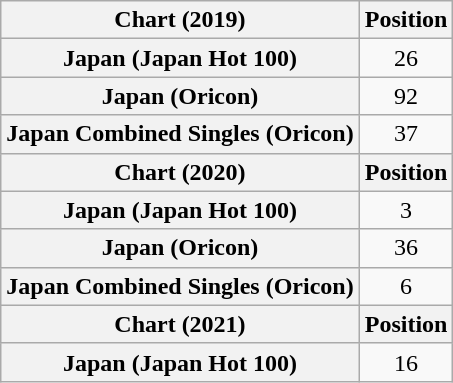<table class="wikitable plainrowheaders" style="text-align:center">
<tr>
<th scope="col">Chart (2019)</th>
<th scope="col">Position</th>
</tr>
<tr>
<th scope="row">Japan (Japan Hot 100)</th>
<td>26</td>
</tr>
<tr>
<th scope="row">Japan (Oricon)</th>
<td>92</td>
</tr>
<tr>
<th scope="row">Japan Combined Singles (Oricon)</th>
<td>37</td>
</tr>
<tr>
<th scope="col">Chart (2020)</th>
<th scope="col">Position</th>
</tr>
<tr>
<th scope="row">Japan (Japan Hot 100)</th>
<td>3</td>
</tr>
<tr>
<th scope="row">Japan (Oricon)</th>
<td>36</td>
</tr>
<tr>
<th scope="row">Japan Combined Singles (Oricon)</th>
<td>6</td>
</tr>
<tr>
<th scope="col">Chart (2021)</th>
<th scope="col">Position</th>
</tr>
<tr>
<th scope="row">Japan (Japan Hot 100)</th>
<td>16</td>
</tr>
</table>
